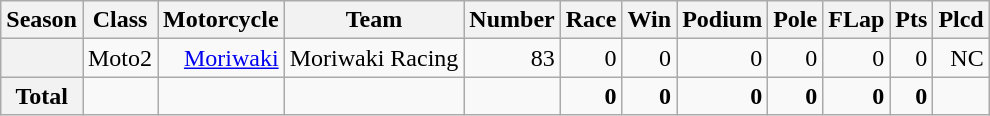<table class="wikitable" style=text-align:right>
<tr>
<th>Season</th>
<th>Class</th>
<th>Motorcycle</th>
<th>Team</th>
<th>Number</th>
<th>Race</th>
<th>Win</th>
<th>Podium</th>
<th>Pole</th>
<th>FLap</th>
<th>Pts</th>
<th>Plcd</th>
</tr>
<tr>
<th></th>
<td>Moto2</td>
<td><a href='#'>Moriwaki</a></td>
<td>Moriwaki Racing</td>
<td>83</td>
<td>0</td>
<td>0</td>
<td>0</td>
<td>0</td>
<td>0</td>
<td>0</td>
<td>NC</td>
</tr>
<tr>
<th>Total</th>
<td></td>
<td></td>
<td></td>
<td></td>
<td><strong>0</strong></td>
<td><strong>0</strong></td>
<td><strong>0</strong></td>
<td><strong>0</strong></td>
<td><strong>0</strong></td>
<td><strong>0</strong></td>
<td></td>
</tr>
</table>
